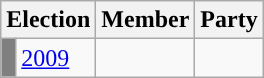<table class="wikitable">
<tr>
<th colspan="2">Election</th>
<th>Member</th>
<th>Party</th>
</tr>
<tr>
<td style="background-color: grey"></td>
<td><a href='#'>2009</a></td>
<td></td>
<td></td>
</tr>
</table>
